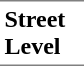<table border=0 cellspacing=0 cellpadding=3>
<tr>
<td style="border-bottom:solid 1px gray;border-top:solid 1px gray;" width=50 valign=top><strong>Street Level</strong></td>
</tr>
</table>
